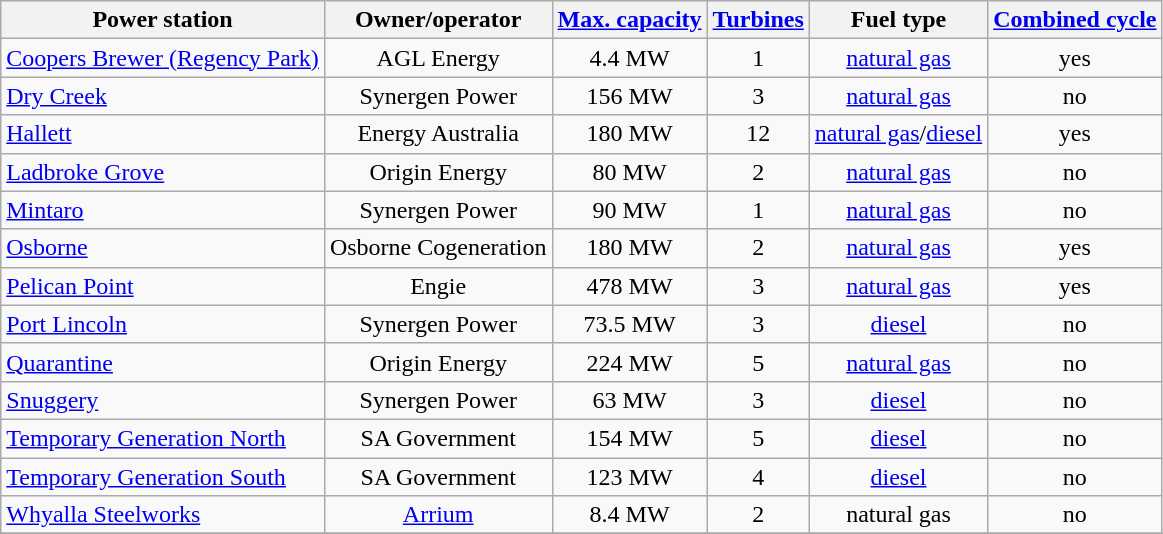<table class="wikitable sortable" style="text-align: center">
<tr>
<th>Power station</th>
<th>Owner/operator</th>
<th><a href='#'>Max. capacity</a></th>
<th><a href='#'>Turbines</a></th>
<th>Fuel type</th>
<th><a href='#'>Combined cycle</a></th>
</tr>
<tr>
<td align="left"><a href='#'>Coopers Brewer (Regency Park)</a></td>
<td>AGL Energy</td>
<td>4.4 MW</td>
<td>1</td>
<td><a href='#'>natural gas</a></td>
<td>yes</td>
</tr>
<tr>
<td align="left"><a href='#'>Dry Creek</a></td>
<td>Synergen Power</td>
<td>156 MW</td>
<td>3</td>
<td><a href='#'>natural gas</a></td>
<td>no</td>
</tr>
<tr>
<td align="left"><a href='#'>Hallett</a></td>
<td>Energy Australia</td>
<td>180 MW</td>
<td>12</td>
<td><a href='#'>natural gas</a>/<a href='#'>diesel</a></td>
<td>yes</td>
</tr>
<tr>
<td align="left"><a href='#'>Ladbroke Grove</a></td>
<td>Origin Energy</td>
<td>80 MW</td>
<td>2</td>
<td><a href='#'>natural gas</a></td>
<td>no</td>
</tr>
<tr>
<td align="left"><a href='#'>Mintaro</a></td>
<td>Synergen Power</td>
<td>90 MW</td>
<td>1</td>
<td><a href='#'>natural gas</a></td>
<td>no</td>
</tr>
<tr>
<td align="left"><a href='#'>Osborne</a></td>
<td>Osborne Cogeneration</td>
<td>180 MW</td>
<td>2</td>
<td><a href='#'>natural gas</a></td>
<td>yes</td>
</tr>
<tr>
<td align="left"><a href='#'>Pelican Point</a></td>
<td>Engie</td>
<td>478 MW</td>
<td>3</td>
<td><a href='#'>natural gas</a></td>
<td>yes</td>
</tr>
<tr>
<td align="left"><a href='#'>Port Lincoln</a></td>
<td>Synergen Power</td>
<td>73.5 MW</td>
<td>3</td>
<td><a href='#'>diesel</a></td>
<td>no</td>
</tr>
<tr>
<td align="left"><a href='#'>Quarantine</a></td>
<td>Origin Energy</td>
<td>224 MW</td>
<td>5</td>
<td><a href='#'>natural gas</a></td>
<td>no</td>
</tr>
<tr>
<td align="left"><a href='#'>Snuggery</a></td>
<td>Synergen Power</td>
<td>63 MW</td>
<td>3</td>
<td><a href='#'>diesel</a></td>
<td>no</td>
</tr>
<tr>
<td align="left"><a href='#'>Temporary Generation North</a> </td>
<td>SA Government</td>
<td>154 MW</td>
<td>5</td>
<td><a href='#'>diesel</a></td>
<td>no</td>
</tr>
<tr>
<td align="left"><a href='#'>Temporary Generation South</a> </td>
<td>SA Government</td>
<td>123 MW</td>
<td>4</td>
<td><a href='#'>diesel</a></td>
<td>no</td>
</tr>
<tr>
<td align="left"><a href='#'>Whyalla Steelworks</a></td>
<td><a href='#'>Arrium</a></td>
<td>8.4 MW</td>
<td>2</td>
<td>natural gas</td>
<td>no</td>
</tr>
<tr>
</tr>
</table>
